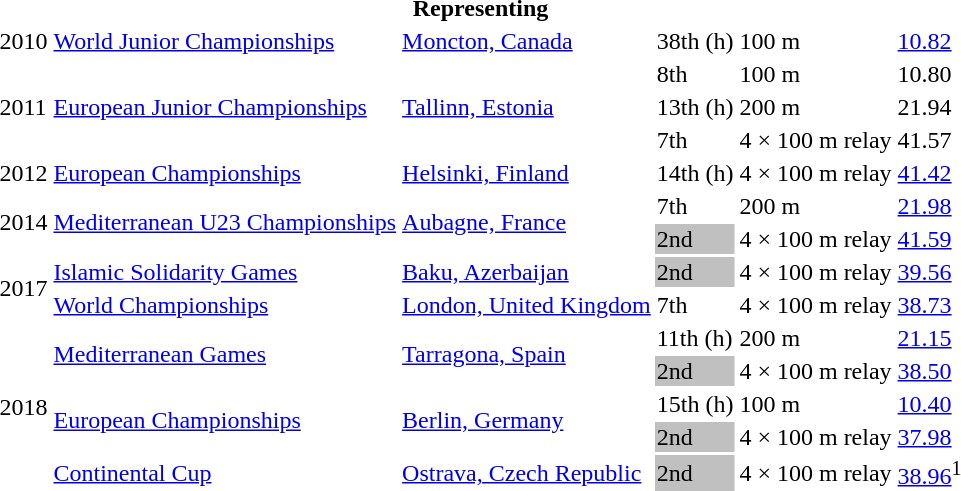<table>
<tr>
<th colspan="6">Representing </th>
</tr>
<tr>
<td>2010</td>
<td><a href='#'>World Junior Championships</a></td>
<td><a href='#'>Moncton, Canada</a></td>
<td>38th (h)</td>
<td>100 m</td>
<td><a href='#'>10.82</a></td>
</tr>
<tr>
<td rowspan=3>2011</td>
<td rowspan=3><a href='#'>European Junior Championships</a></td>
<td rowspan=3><a href='#'>Tallinn, Estonia</a></td>
<td>8th</td>
<td>100 m</td>
<td>10.80</td>
</tr>
<tr>
<td>13th (h)</td>
<td>200 m</td>
<td>21.94</td>
</tr>
<tr>
<td>7th</td>
<td>4 × 100 m relay</td>
<td>41.57</td>
</tr>
<tr>
<td>2012</td>
<td><a href='#'>European Championships</a></td>
<td><a href='#'>Helsinki, Finland</a></td>
<td>14th (h)</td>
<td>4 × 100 m relay</td>
<td><a href='#'>41.42</a></td>
</tr>
<tr>
<td rowspan=2>2014</td>
<td rowspan=2><a href='#'>Mediterranean U23 Championships</a></td>
<td rowspan=2><a href='#'>Aubagne, France</a></td>
<td>7th</td>
<td>200 m</td>
<td><a href='#'>21.98</a></td>
</tr>
<tr>
<td bgcolor=silver>2nd</td>
<td>4 × 100 m relay</td>
<td><a href='#'>41.59</a></td>
</tr>
<tr>
<td rowspan=2>2017</td>
<td><a href='#'>Islamic Solidarity Games</a></td>
<td><a href='#'>Baku, Azerbaijan</a></td>
<td bgcolor=silver>2nd</td>
<td>4 × 100 m relay</td>
<td><a href='#'>39.56</a></td>
</tr>
<tr>
<td><a href='#'>World Championships</a></td>
<td><a href='#'>London, United Kingdom</a></td>
<td>7th</td>
<td>4 × 100 m relay</td>
<td><a href='#'>38.73</a></td>
</tr>
<tr>
<td rowspan=5>2018</td>
<td rowspan=2><a href='#'>Mediterranean Games</a></td>
<td rowspan=2><a href='#'>Tarragona, Spain</a></td>
<td>11th (h)</td>
<td>200 m</td>
<td><a href='#'>21.15</a></td>
</tr>
<tr>
<td bgcolor=silver>2nd</td>
<td>4 × 100 m relay</td>
<td><a href='#'>38.50</a></td>
</tr>
<tr>
<td rowspan=2><a href='#'>European Championships</a></td>
<td rowspan=2><a href='#'>Berlin, Germany</a></td>
<td>15th (h)</td>
<td>100 m</td>
<td><a href='#'>10.40</a></td>
</tr>
<tr>
<td bgcolor=silver>2nd</td>
<td>4 × 100 m relay</td>
<td><a href='#'>37.98</a></td>
</tr>
<tr>
<td><a href='#'>Continental Cup</a></td>
<td><a href='#'>Ostrava, Czech Republic</a></td>
<td bgcolor=silver>2nd</td>
<td>4 × 100 m relay</td>
<td><a href='#'>38.96</a><sup>1</sup></td>
</tr>
</table>
